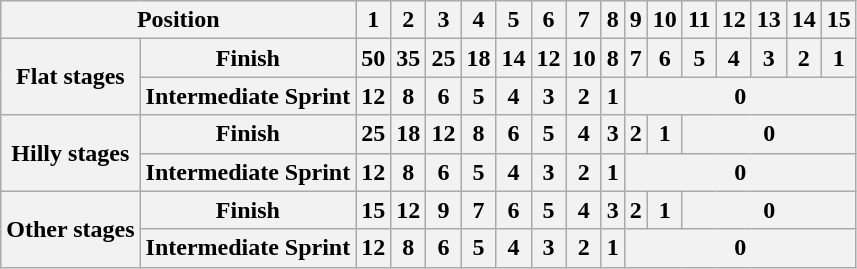<table class="wikitable floatright" style="text-align:center;">
<tr>
<th scope="col" colspan=2>Position</th>
<th scope="col">1</th>
<th scope="col">2</th>
<th scope="col">3</th>
<th scope="col">4</th>
<th scope="col">5</th>
<th scope="col">6</th>
<th scope="col">7</th>
<th scope="col">8</th>
<th scope="col">9</th>
<th scope="col">10</th>
<th scope="col">11</th>
<th scope="col">12</th>
<th scope="col">13</th>
<th scope="col">14</th>
<th scope="col">15</th>
</tr>
<tr>
<th scope="row" rowspan=2>Flat stages</th>
<th>Finish</th>
<th>50</th>
<th>35</th>
<th>25</th>
<th>18</th>
<th>14</th>
<th>12</th>
<th>10</th>
<th>8</th>
<th>7</th>
<th>6</th>
<th>5</th>
<th>4</th>
<th>3</th>
<th>2</th>
<th>1</th>
</tr>
<tr>
<th>Intermediate Sprint</th>
<th>12</th>
<th>8</th>
<th>6</th>
<th>5</th>
<th>4</th>
<th>3</th>
<th>2</th>
<th>1</th>
<th colspan=7>0</th>
</tr>
<tr>
<th scope="row" rowspan=2>Hilly stages</th>
<th>Finish</th>
<th>25</th>
<th>18</th>
<th>12</th>
<th>8</th>
<th>6</th>
<th>5</th>
<th>4</th>
<th>3</th>
<th>2</th>
<th>1</th>
<th colspan=5>0</th>
</tr>
<tr>
<th>Intermediate Sprint</th>
<th>12</th>
<th>8</th>
<th>6</th>
<th>5</th>
<th>4</th>
<th>3</th>
<th>2</th>
<th>1</th>
<th colspan=10>0</th>
</tr>
<tr>
<th scope="row" rowspan=2>Other stages</th>
<th>Finish</th>
<th>15</th>
<th>12</th>
<th>9</th>
<th>7</th>
<th>6</th>
<th>5</th>
<th>4</th>
<th>3</th>
<th>2</th>
<th>1</th>
<th colspan=5>0</th>
</tr>
<tr>
<th>Intermediate Sprint</th>
<th>12</th>
<th>8</th>
<th>6</th>
<th>5</th>
<th>4</th>
<th>3</th>
<th>2</th>
<th>1</th>
<th colspan=12>0</th>
</tr>
</table>
